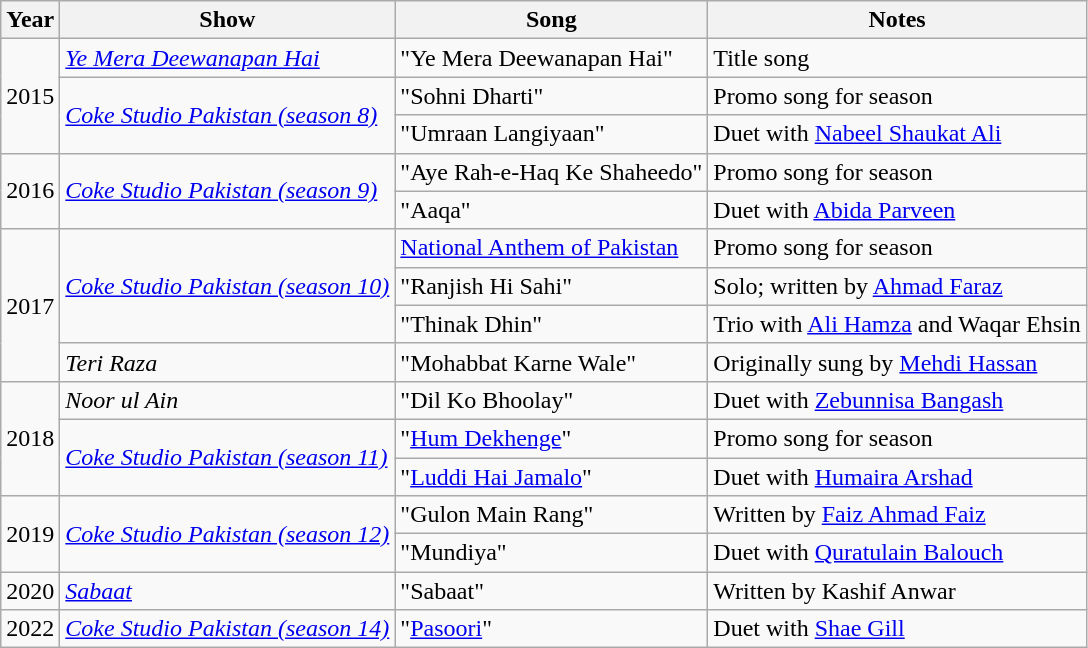<table class="wikitable sortable">
<tr>
<th>Year</th>
<th>Show</th>
<th>Song</th>
<th class="unsortable">Notes</th>
</tr>
<tr>
<td rowspan="3">2015</td>
<td><em><a href='#'>Ye Mera Deewanapan Hai</a></em></td>
<td>"Ye Mera Deewanapan Hai"</td>
<td>Title song</td>
</tr>
<tr>
<td rowspan="2"><em><a href='#'>Coke Studio Pakistan (season 8)</a></em></td>
<td>"Sohni Dharti"</td>
<td>Promo song for season</td>
</tr>
<tr>
<td>"Umraan Langiyaan"</td>
<td>Duet with <a href='#'>Nabeel Shaukat Ali</a></td>
</tr>
<tr>
<td rowspan="2">2016</td>
<td rowspan="2"><em><a href='#'>Coke Studio Pakistan (season 9)</a></em></td>
<td>"Aye Rah-e-Haq Ke Shaheedo"</td>
<td>Promo song for season</td>
</tr>
<tr>
<td>"Aaqa"</td>
<td>Duet with <a href='#'>Abida Parveen</a></td>
</tr>
<tr>
<td rowspan="4">2017</td>
<td rowspan="3"><em><a href='#'>Coke Studio Pakistan (season 10)</a></em></td>
<td><a href='#'>National Anthem of Pakistan</a></td>
<td>Promo song for season</td>
</tr>
<tr>
<td>"Ranjish Hi Sahi"</td>
<td>Solo; written by <a href='#'>Ahmad Faraz</a></td>
</tr>
<tr>
<td>"Thinak Dhin"</td>
<td>Trio with <a href='#'>Ali Hamza</a> and Waqar Ehsin</td>
</tr>
<tr>
<td><em>Teri Raza</em></td>
<td>"Mohabbat Karne Wale"</td>
<td>Originally sung by <a href='#'>Mehdi Hassan</a></td>
</tr>
<tr>
<td rowspan="3">2018</td>
<td><em>Noor ul Ain</em></td>
<td>"Dil Ko Bhoolay"</td>
<td>Duet with <a href='#'>Zebunnisa Bangash</a></td>
</tr>
<tr>
<td rowspan="2"><em><a href='#'>Coke Studio Pakistan (season 11)</a></em></td>
<td>"<a href='#'>Hum Dekhenge</a>"</td>
<td>Promo song for season</td>
</tr>
<tr>
<td>"<a href='#'>Luddi Hai Jamalo</a>"</td>
<td>Duet with <a href='#'>Humaira Arshad</a></td>
</tr>
<tr>
<td rowspan="2">2019</td>
<td rowspan="2"><em><a href='#'>Coke Studio Pakistan (season 12)</a></em></td>
<td>"Gulon Main Rang"</td>
<td>Written by <a href='#'>Faiz Ahmad Faiz</a></td>
</tr>
<tr>
<td>"Mundiya"</td>
<td>Duet with <a href='#'>Quratulain Balouch</a></td>
</tr>
<tr>
<td>2020</td>
<td><em><a href='#'>Sabaat</a></em></td>
<td>"Sabaat"</td>
<td>Written by Kashif Anwar</td>
</tr>
<tr>
<td>2022</td>
<td><em><a href='#'>Coke Studio Pakistan (season 14)</a></em></td>
<td>"<a href='#'>Pasoori</a>"</td>
<td>Duet with <a href='#'>Shae Gill</a></td>
</tr>
</table>
